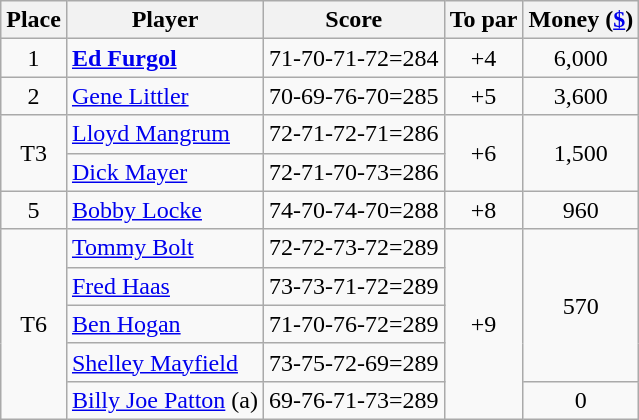<table class=wikitable>
<tr>
<th>Place</th>
<th>Player</th>
<th>Score</th>
<th>To par</th>
<th>Money (<a href='#'>$</a>)</th>
</tr>
<tr>
<td align=center>1</td>
<td> <strong><a href='#'>Ed Furgol</a></strong></td>
<td>71-70-71-72=284</td>
<td align=center>+4</td>
<td align=center>6,000</td>
</tr>
<tr>
<td align=center>2</td>
<td> <a href='#'>Gene Littler</a></td>
<td>70-69-76-70=285</td>
<td align=center>+5</td>
<td align=center>3,600</td>
</tr>
<tr>
<td rowspan=2 align=center>T3</td>
<td> <a href='#'>Lloyd Mangrum</a></td>
<td>72-71-72-71=286</td>
<td rowspan=2 align=center>+6</td>
<td rowspan=2 align=center>1,500</td>
</tr>
<tr>
<td> <a href='#'>Dick Mayer</a></td>
<td>72-71-70-73=286</td>
</tr>
<tr>
<td align=center>5</td>
<td> <a href='#'>Bobby Locke</a></td>
<td>74-70-74-70=288</td>
<td align=center>+8</td>
<td align=center>960</td>
</tr>
<tr>
<td rowspan=5 align=center>T6</td>
<td> <a href='#'>Tommy Bolt</a></td>
<td>72-72-73-72=289</td>
<td rowspan=5 align=center>+9</td>
<td rowspan=4 align=center>570</td>
</tr>
<tr>
<td> <a href='#'>Fred Haas</a></td>
<td>73-73-71-72=289</td>
</tr>
<tr>
<td> <a href='#'>Ben Hogan</a></td>
<td>71-70-76-72=289</td>
</tr>
<tr>
<td> <a href='#'>Shelley Mayfield</a></td>
<td>73-75-72-69=289</td>
</tr>
<tr>
<td> <a href='#'>Billy Joe Patton</a> (a)</td>
<td>69-76-71-73=289</td>
<td align=center>0</td>
</tr>
</table>
